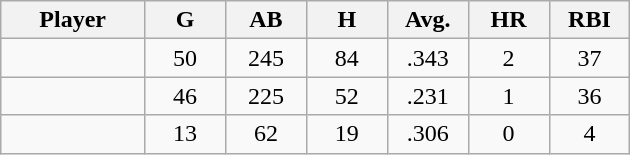<table class="wikitable sortable">
<tr>
<th bgcolor="#DDDDFF" width="16%">Player</th>
<th bgcolor="#DDDDFF" width="9%">G</th>
<th bgcolor="#DDDDFF" width="9%">AB</th>
<th bgcolor="#DDDDFF" width="9%">H</th>
<th bgcolor="#DDDDFF" width="9%">Avg.</th>
<th bgcolor="#DDDDFF" width="9%">HR</th>
<th bgcolor="#DDDDFF" width="9%">RBI</th>
</tr>
<tr align="center">
<td></td>
<td>50</td>
<td>245</td>
<td>84</td>
<td>.343</td>
<td>2</td>
<td>37</td>
</tr>
<tr align="center">
<td></td>
<td>46</td>
<td>225</td>
<td>52</td>
<td>.231</td>
<td>1</td>
<td>36</td>
</tr>
<tr align="center">
<td></td>
<td>13</td>
<td>62</td>
<td>19</td>
<td>.306</td>
<td>0</td>
<td>4</td>
</tr>
</table>
